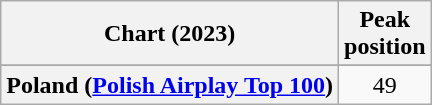<table class="wikitable plainrowheaders" style="text-align:center">
<tr>
<th>Chart (2023)</th>
<th>Peak<br>position</th>
</tr>
<tr>
</tr>
<tr>
<th scope="row">Poland (<a href='#'>Polish Airplay Top 100</a>)</th>
<td>49</td>
</tr>
</table>
